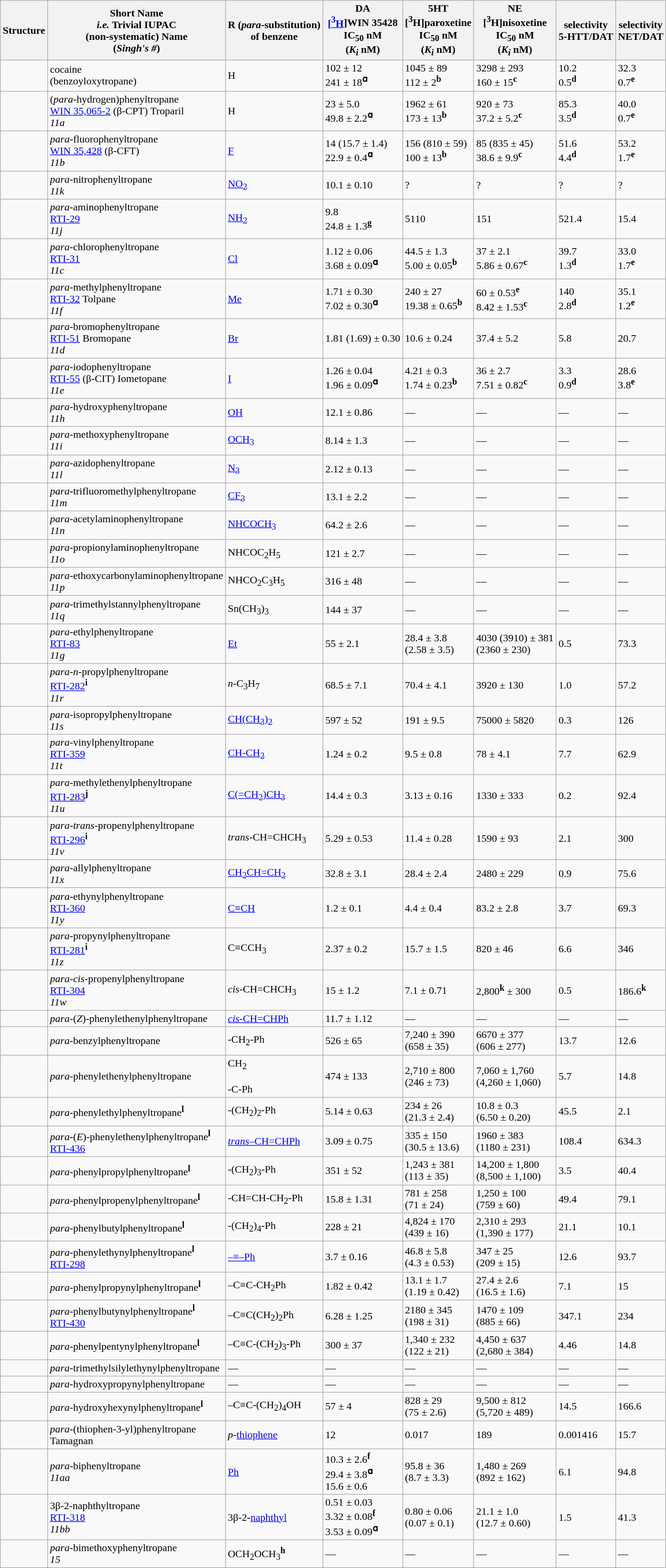<table class="wikitable sortable sort-under">
<tr>
<th>Structure </th>
<th>Short Name<br><em>i.e.</em> Trivial IUPAC<br>(non-systematic) Name<br>(<em>Singh's #</em>)</th>
<th>R (<em>para</em>-substitution)<br>of benzene</th>
<th>DA<br><a href='#'>[<sup>3</sup>H</a>]WIN 35428<br>IC<sub>50</sub> nM<br>(<em>K<sub>i</sub></em> nM)</th>
<th>5HT<br>[<sup>3</sup>H]paroxetine<br>IC<sub>50</sub> nM<br>(<em>K<sub>i</sub></em> nM)</th>
<th>NE<br>[<sup>3</sup>H]nisoxetine<br>IC<sub>50</sub> nM<br>(<em>K<sub>i</sub></em> nM)</th>
<th>selectivity<br>5-HTT/DAT</th>
<th>selectivity<br>NET/DAT</th>
</tr>
<tr>
<td></td>
<td>cocaine<br>(benzoyloxytropane)</td>
<td>H</td>
<td>102 ± 12<br>241 ± 18<sup><strong>ɑ</strong></sup></td>
<td>1045 ± 89<br>112 ± 2<sup><strong>b</strong></sup></td>
<td>3298 ± 293<br>160 ± 15<sup><strong>c</strong></sup></td>
<td>10.2<br>0.5<sup><strong>d</strong></sup></td>
<td>32.3<br>0.7<sup><strong>e</strong></sup></td>
</tr>
<tr>
<td></td>
<td>(<em>para</em>-hydrogen)phenyltropane<br><a href='#'>WIN 35,065-2</a> (β-CPT) Troparil<br><em>11a</em></td>
<td>H</td>
<td>23 ± 5.0<br>49.8 ± 2.2<sup><strong>ɑ</strong></sup></td>
<td>1962 ± 61<br>173 ± 13<sup><strong>b</strong></sup></td>
<td>920 ± 73<br>37.2 ± 5.2<sup><strong>c</strong></sup></td>
<td>85.3<br>3.5<sup><strong>d</strong></sup></td>
<td>40.0<br>0.7<sup><strong>e</strong></sup></td>
</tr>
<tr>
<td></td>
<td><em>para</em>-fluorophenyltropane<br><a href='#'>WIN 35,428</a> (β-CFT)<br><em>11b</em></td>
<td><a href='#'>F</a></td>
<td>14 (15.7 ± 1.4)<br>22.9 ± 0.4<sup><strong>ɑ</strong></sup></td>
<td>156 (810 ± 59)<br>100 ± 13<sup><strong>b</strong></sup></td>
<td>85 (835 ± 45)<br>38.6 ± 9.9<sup><strong>c</strong></sup></td>
<td>51.6<br>4.4<sup><strong>d</strong></sup></td>
<td>53.2<br>1.7<sup><strong>e</strong></sup></td>
</tr>
<tr>
<td></td>
<td><em>para</em>-nitrophenyltropane<br><em>11k</em></td>
<td><a href='#'>NO<sub>2</sub></a></td>
<td>10.1 ± 0.10</td>
<td>?</td>
<td>?</td>
<td>?</td>
<td>?</td>
</tr>
<tr>
<td></td>
<td><em>para</em>-aminophenyltropane<br><a href='#'>RTI-29</a><br><em>11j</em></td>
<td><a href='#'>NH<sub>2</sub></a></td>
<td>9.8<br>24.8 ± 1.3<sup><strong>g</strong></sup></td>
<td>5110</td>
<td>151</td>
<td>521.4</td>
<td>15.4</td>
</tr>
<tr>
<td></td>
<td><em>para</em>-chlorophenyltropane<br><a href='#'>RTI-31</a><br><em>11c</em></td>
<td><a href='#'>Cl</a></td>
<td>1.12 ± 0.06<br>3.68 ± 0.09<sup><strong>ɑ</strong></sup></td>
<td>44.5 ± 1.3<br>5.00 ± 0.05<sup><strong>b</strong></sup></td>
<td>37 ± 2.1<br>5.86 ± 0.67<sup><strong>c</strong></sup></td>
<td>39.7<br>1.3<sup><strong>d</strong></sup></td>
<td>33.0<br>1.7<sup><strong>e</strong></sup></td>
</tr>
<tr>
<td></td>
<td><em>para</em>-methylphenyltropane<br><a href='#'>RTI-32</a> Tolpane<br><em>11f</em></td>
<td><a href='#'>Me</a></td>
<td>1.71 ± 0.30<br>7.02 ± 0.30<sup><strong>ɑ</strong></sup></td>
<td>240 ± 27<br>19.38 ± 0.65<sup><strong>b</strong></sup></td>
<td>60 ± 0.53<sup><strong>e</strong></sup><br>8.42 ± 1.53<sup><strong>c</strong></sup></td>
<td>140<br>2.8<sup><strong>d</strong></sup></td>
<td>35.1<br>1.2<sup><strong>e</strong></sup></td>
</tr>
<tr>
<td></td>
<td><em>para</em>-bromophenyltropane<br><a href='#'>RTI-51</a> Bromopane<br><em>11d</em></td>
<td><a href='#'>Br</a></td>
<td>1.81 (1.69) ± 0.30</td>
<td>10.6 ± 0.24</td>
<td>37.4 ± 5.2</td>
<td>5.8</td>
<td>20.7</td>
</tr>
<tr>
<td></td>
<td><em>para</em>-iodophenyltropane<br><a href='#'>RTI-55</a> (β-CIT) Iometopane<br><em>11e</em></td>
<td><a href='#'>I</a></td>
<td>1.26 ± 0.04<br>1.96 ± 0.09<sup><strong>ɑ</strong></sup></td>
<td>4.21 ± 0.3<br>1.74 ± 0.23<sup><strong>b</strong></sup></td>
<td>36 ± 2.7<br>7.51 ± 0.82<sup><strong>c</strong></sup></td>
<td>3.3<br>0.9<sup><strong>d</strong></sup></td>
<td>28.6<br>3.8<sup><strong>e</strong></sup></td>
</tr>
<tr>
<td></td>
<td><em>para</em>-hydroxyphenyltropane<br><em>11h</em></td>
<td><a href='#'>OH</a></td>
<td>12.1 ± 0.86</td>
<td>—</td>
<td>—</td>
<td>—</td>
<td>—</td>
</tr>
<tr>
<td></td>
<td><em>para</em>-methoxyphenyltropane<br><em>11i</em></td>
<td><a href='#'>OCH<sub>3</sub></a></td>
<td>8.14 ± 1.3</td>
<td>—</td>
<td>—</td>
<td>—</td>
<td>—</td>
</tr>
<tr>
<td></td>
<td><em>para</em>-azidophenyltropane<br><em>11l</em></td>
<td><a href='#'>N<sub>3</sub></a></td>
<td>2.12 ± 0.13</td>
<td>—</td>
<td>—</td>
<td>—</td>
<td>—</td>
</tr>
<tr>
<td></td>
<td><em>para</em>-trifluoromethylphenyltropane<br><em>11m</em></td>
<td><a href='#'>CF<sub>3</sub></a></td>
<td>13.1 ± 2.2</td>
<td>—</td>
<td>—</td>
<td>—</td>
<td>—</td>
</tr>
<tr>
<td></td>
<td><em>para</em>-acetylaminophenyltropane<br><em>11n</em></td>
<td><a href='#'>NHCOCH<sub>3</sub></a></td>
<td>64.2 ± 2.6</td>
<td>—</td>
<td>—</td>
<td>—</td>
<td>—</td>
</tr>
<tr>
<td></td>
<td><em>para</em>-propionylaminophenyltropane<br><em>11o</em></td>
<td>NHCOC<sub>2</sub>H<sub>5</sub></td>
<td>121 ± 2.7</td>
<td>—</td>
<td>—</td>
<td>—</td>
<td>—</td>
</tr>
<tr>
<td></td>
<td><em>para</em>-ethoxycarbonylaminophenyltropane<br><em>11p</em></td>
<td>NHCO<sub>2</sub>C<sub>3</sub>H<sub>5</sub></td>
<td>316 ± 48</td>
<td>—</td>
<td>—</td>
<td>—</td>
<td>—</td>
</tr>
<tr>
<td></td>
<td><em>para</em>-trimethylstannylphenyltropane<br><em>11q</em></td>
<td>Sn(CH<sub>3</sub>)<sub>3</sub></td>
<td>144 ± 37</td>
<td>—</td>
<td>—</td>
<td>—</td>
<td>—</td>
</tr>
<tr>
<td></td>
<td><em>para</em>-ethylphenyltropane<br><a href='#'>RTI-83</a><br><em>11g</em></td>
<td><a href='#'>Et</a></td>
<td>55 ± 2.1</td>
<td>28.4 ± 3.8<br>(2.58 ± 3.5)</td>
<td>4030 (3910) ± 381<br>(2360 ± 230)</td>
<td>0.5</td>
<td>73.3</td>
</tr>
<tr>
<td></td>
<td><em>para</em>-<em>n</em>-propylphenyltropane<br><a href='#'>RTI-282</a><sup><strong>i</strong></sup><br><em>11r</em></td>
<td><em>n</em>-C<sub>3</sub>H<sub>7</sub></td>
<td>68.5 ± 7.1</td>
<td>70.4 ± 4.1</td>
<td>3920 ± 130</td>
<td>1.0</td>
<td>57.2</td>
</tr>
<tr>
<td></td>
<td><em>para</em>-isopropylphenyltropane<br><em>11s</em></td>
<td><a href='#'>CH(CH<sub>3</sub>)<sub>2</sub></a></td>
<td>597 ± 52</td>
<td>191 ± 9.5</td>
<td>75000 ± 5820</td>
<td>0.3</td>
<td>126</td>
</tr>
<tr>
<td></td>
<td><em>para</em>-vinylphenyltropane<br><a href='#'>RTI-359</a><br><em>11t</em></td>
<td><a href='#'>CH-CH<sub>2</sub></a></td>
<td>1.24 ± 0.2</td>
<td>9.5 ± 0.8</td>
<td>78 ± 4.1</td>
<td>7.7</td>
<td>62.9</td>
</tr>
<tr>
<td></td>
<td><em>para</em>-methylethenylphenyltropane<br><a href='#'>RTI-283</a><sup><strong>j</strong></sup><br><em>11u</em></td>
<td><a href='#'>C(=CH<sub>2</sub>)CH<sub>3</sub></a></td>
<td>14.4 ± 0.3</td>
<td>3.13 ± 0.16</td>
<td>1330 ± 333</td>
<td>0.2</td>
<td>92.4</td>
</tr>
<tr>
<td></td>
<td><em>para</em>-<em>trans</em>-propenylphenyltropane<br><a href='#'>RTI-296</a><sup><strong>i</strong></sup><br><em>11v</em></td>
<td><em>trans</em>-CH=CHCH<sub>3</sub></td>
<td>5.29 ± 0.53</td>
<td>11.4 ± 0.28</td>
<td>1590 ± 93</td>
<td>2.1</td>
<td>300</td>
</tr>
<tr>
<td></td>
<td><em>para</em>-allylphenyltropane<br><em>11x</em></td>
<td><a href='#'>CH<sub>2</sub>CH=CH<sub>2</sub></a></td>
<td>32.8 ± 3.1</td>
<td>28.4 ± 2.4</td>
<td>2480 ± 229</td>
<td>0.9</td>
<td>75.6</td>
</tr>
<tr>
<td></td>
<td><em>para</em>-ethynylphenyltropane<br><a href='#'>RTI-360</a><br><em>11y</em></td>
<td><a href='#'>C≡CH</a></td>
<td>1.2 ± 0.1</td>
<td>4.4 ± 0.4</td>
<td>83.2 ± 2.8</td>
<td>3.7</td>
<td>69.3</td>
</tr>
<tr>
<td></td>
<td><em>para</em>-propynylphenyltropane<br><a href='#'>RTI-281</a><sup><strong>i</strong></sup><br><em>11z</em></td>
<td>C≡CCH<sub>3</sub></td>
<td>2.37 ± 0.2</td>
<td>15.7 ± 1.5</td>
<td>820 ± 46</td>
<td>6.6</td>
<td>346</td>
</tr>
<tr>
<td></td>
<td><em>para</em>-<em>cis</em>-propenylphenyltropane<br><a href='#'>RTI-304</a><br><em>11w</em></td>
<td><em>cis</em>-CH=CHCH<sub>3</sub></td>
<td>15 ± 1.2</td>
<td>7.1 ± 0.71</td>
<td>2,800<sup><strong>k</strong></sup> ± 300</td>
<td>0.5</td>
<td>186.6<sup><strong>k</strong></sup></td>
</tr>
<tr>
<td></td>
<td><em>para</em>-(<em>Z</em>)-phenylethenylphenyltropane</td>
<td><a href='#'><em>cis</em>-CH=CHPh</a></td>
<td>11.7 ± 1.12</td>
<td>—</td>
<td>—</td>
<td>—</td>
<td>—</td>
</tr>
<tr>
<td></td>
<td><em>para</em>-benzylphenyltropane</td>
<td>-CH<sub>2</sub>-Ph</td>
<td>526 ± 65</td>
<td>7,240 ± 390<br>(658 ± 35)</td>
<td>6670 ± 377<br>(606 ± 277)</td>
<td>13.7</td>
<td>12.6</td>
</tr>
<tr>
<td></td>
<td><em>para</em>-phenylethenylphenyltropane</td>
<td>CH<sub>2</sub><br><br>-C-Ph</td>
<td>474 ± 133</td>
<td>2,710 ± 800<br>(246 ± 73)</td>
<td>7,060 ± 1,760<br>(4,260 ± 1,060)</td>
<td>5.7</td>
<td>14.8</td>
</tr>
<tr>
<td></td>
<td><em>para</em>-phenylethylphenyltropane<sup><strong>l</strong></sup></td>
<td>-(CH<sub>2</sub>)<sub>2</sub>-Ph</td>
<td>5.14 ± 0.63</td>
<td>234 ± 26<br>(21.3 ± 2.4)</td>
<td>10.8 ± 0.3<br>(6.50 ± 0.20)</td>
<td>45.5</td>
<td>2.1</td>
</tr>
<tr>
<td></td>
<td><em>para</em>-(<em>E</em>)-phenylethenylphenyltropane<sup><strong>l</strong></sup><br><a href='#'>RTI-436</a></td>
<td><a href='#'><em>trans</em>–CH=CHPh</a></td>
<td>3.09 ± 0.75</td>
<td>335 ± 150<br>(30.5 ± 13.6)</td>
<td>1960 ± 383<br>(1180 ± 231)</td>
<td>108.4</td>
<td>634.3</td>
</tr>
<tr>
<td></td>
<td><em>para</em>-phenylpropylphenyltropane<sup><strong>l</strong></sup></td>
<td>-(CH<sub>2</sub>)<sub>3</sub>-Ph</td>
<td>351 ± 52</td>
<td>1,243 ± 381<br>(113 ± 35)</td>
<td>14,200 ± 1,800<br>(8,500 ± 1,100)</td>
<td>3.5</td>
<td>40.4</td>
</tr>
<tr>
<td></td>
<td><em>para</em>-phenylpropenylphenyltropane<sup><strong>l</strong></sup></td>
<td>-CH=CH-CH<sub>2</sub>-Ph</td>
<td>15.8 ± 1.31</td>
<td>781 ± 258<br>(71 ± 24)</td>
<td>1,250 ± 100<br>(759 ± 60)</td>
<td>49.4</td>
<td>79.1</td>
</tr>
<tr>
<td></td>
<td><em>para</em>-phenylbutylphenyltropane<sup><strong>l</strong></sup></td>
<td>-(CH<sub>2</sub>)<sub>4</sub>-Ph</td>
<td>228 ± 21</td>
<td>4,824 ± 170<br>(439 ± 16)</td>
<td>2,310 ± 293<br>(1,390 ± 177)</td>
<td>21.1</td>
<td>10.1</td>
</tr>
<tr>
<td></td>
<td><em>para</em>-phenylethynylphenyltropane<sup><strong>l</strong></sup><br><a href='#'>RTI-298</a></td>
<td><a href='#'>–≡–Ph</a></td>
<td>3.7 ± 0.16</td>
<td>46.8 ± 5.8<br>(4.3 ± 0.53)</td>
<td>347 ± 25<br>(209 ± 15)</td>
<td>12.6</td>
<td>93.7</td>
</tr>
<tr>
<td></td>
<td><em>para</em>-phenylpropynylphenyltropane<sup><strong>l</strong></sup></td>
<td>–C≡C-CH<sub>2</sub>Ph</td>
<td>1.82 ± 0.42</td>
<td>13.1 ± 1.7<br>(1.19 ± 0.42)</td>
<td>27.4 ± 2.6<br>(16.5 ± 1.6)</td>
<td>7.1</td>
<td>15</td>
</tr>
<tr>
<td></td>
<td><em>para</em>-phenylbutynylphenyltropane<sup><strong>l</strong></sup><br><a href='#'>RTI-430</a></td>
<td>–C≡C(CH<sub>2</sub>)<sub>2</sub>Ph</td>
<td>6.28 ± 1.25</td>
<td>2180 ± 345<br>(198 ± 31)</td>
<td>1470 ± 109<br>(885 ± 66)</td>
<td>347.1</td>
<td>234</td>
</tr>
<tr>
<td></td>
<td><em>para</em>-phenylpentynylphenyltropane<sup><strong>l</strong></sup></td>
<td>–C≡C-(CH<sub>2</sub>)<sub>3</sub>-Ph</td>
<td>300 ± 37</td>
<td>1,340 ± 232<br>(122 ± 21)</td>
<td>4,450 ± 637<br>(2,680 ± 384)</td>
<td>4.46</td>
<td>14.8</td>
</tr>
<tr>
<td></td>
<td><em>para</em>-trimethylsilylethynylphenyltropane</td>
<td>—</td>
<td>—</td>
<td>—</td>
<td>—</td>
<td>—</td>
<td>—</td>
</tr>
<tr>
<td></td>
<td><em>para</em>-hydroxypropynylphenyltropane</td>
<td>—</td>
<td>—</td>
<td>—</td>
<td>—</td>
<td>—</td>
<td>—</td>
</tr>
<tr>
<td></td>
<td><em>para</em>-hydroxyhexynylphenyltropane<sup><strong>l</strong></sup></td>
<td>–C≡C-(CH<sub>2</sub>)<sub>4</sub>OH</td>
<td>57 ± 4</td>
<td>828 ± 29<br>(75 ± 2.6)</td>
<td>9,500 ± 812<br>(5,720 ± 489)</td>
<td>14.5</td>
<td>166.6</td>
</tr>
<tr>
<td></td>
<td><em>para</em>-(thiophen-3-yl)phenyltropane<br>Tamagnan</td>
<td><em>p</em>-<a href='#'>thiophene</a></td>
<td>12</td>
<td>0.017</td>
<td>189</td>
<td>0.001416</td>
<td>15.7</td>
</tr>
<tr>
<td></td>
<td><em>para</em>-biphenyltropane<br><em>11aa</em></td>
<td><a href='#'>Ph</a></td>
<td>10.3 ± 2.6<sup><strong>f</strong></sup><br>29.4 ± 3.8<sup><strong>ɑ</strong></sup><br>15.6 ± 0.6</td>
<td>95.8 ± 36<br>(8.7 ± 3.3)</td>
<td>1,480 ± 269<br>(892 ± 162)</td>
<td>6.1</td>
<td>94.8</td>
</tr>
<tr>
<td></td>
<td>3β-2-naphthyltropane<br><a href='#'>RTI-318</a><br><em>11bb</em></td>
<td>3β-2-<a href='#'>naphthyl</a></td>
<td>0.51 ± 0.03<br>3.32 ± 0.08<sup><strong>f</strong></sup><br>3.53 ± 0.09<sup><strong>ɑ</strong></sup></td>
<td>0.80 ± 0.06<br>(0.07 ± 0.1)</td>
<td>21.1 ± 1.0<br>(12.7 ± 0.60)</td>
<td>1.5</td>
<td>41.3</td>
</tr>
<tr>
<td></td>
<td><em>para</em>-bimethoxyphenyltropane<br><em>15</em></td>
<td>OCH<sub>2</sub>OCH<sub>3</sub><sup><strong>h</strong></sup></td>
<td>—</td>
<td>—</td>
<td>—</td>
<td>—</td>
<td>—</td>
</tr>
</table>
